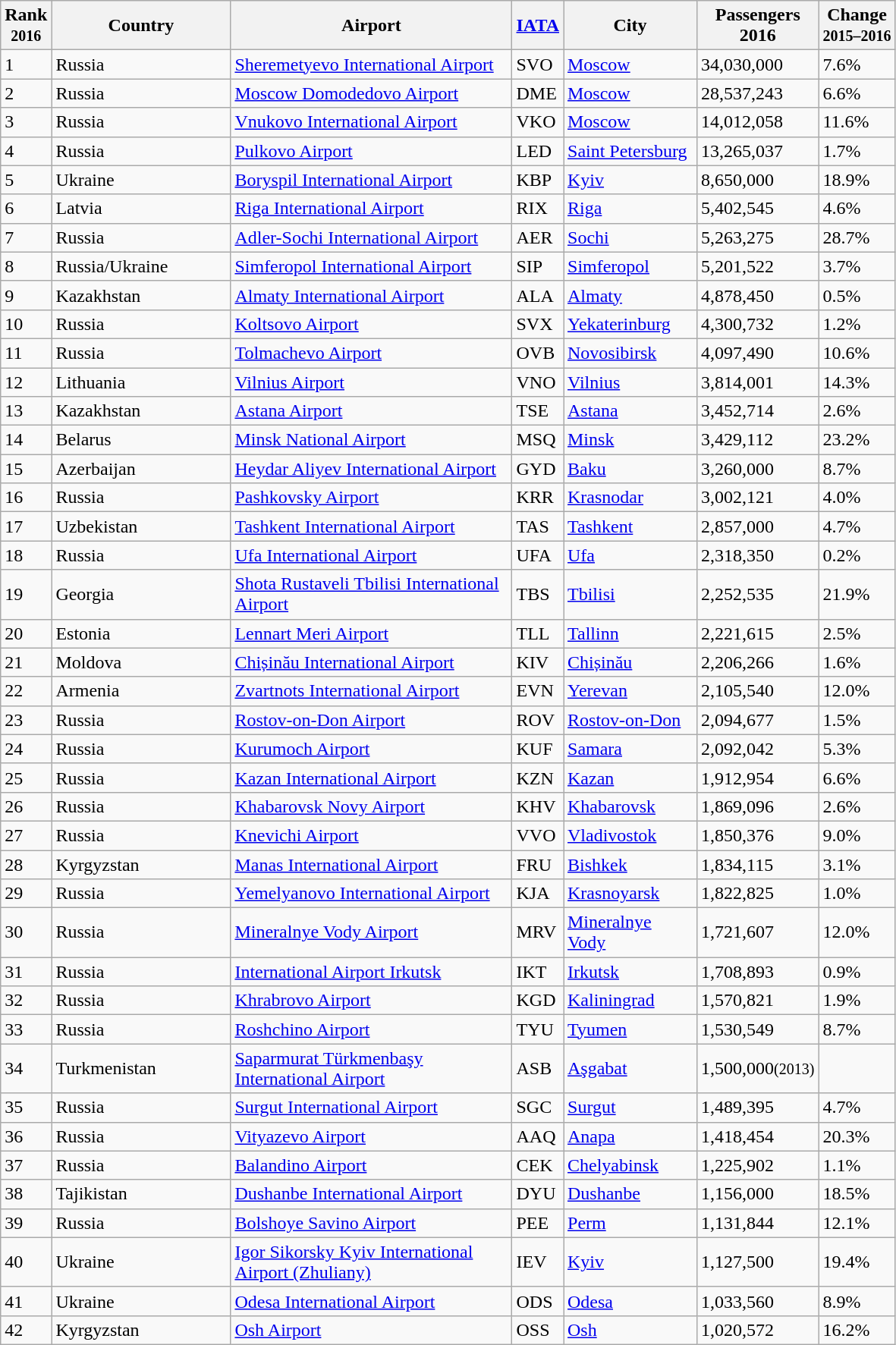<table class="wikitable sortable">
<tr>
<th>Rank<br><small>2016</small></th>
<th style="width:150px;">Country</th>
<th style="width:240px;">Airport</th>
<th><a href='#'>IATA</a></th>
<th style="width:110px;">City</th>
<th>Passengers<br>2016</th>
<th>Change<br><small>2015–2016</small></th>
</tr>
<tr>
<td>1</td>
<td>Russia</td>
<td><a href='#'>Sheremetyevo International Airport</a></td>
<td>SVO</td>
<td><a href='#'>Moscow</a></td>
<td>34,030,000</td>
<td>7.6%</td>
</tr>
<tr>
<td>2</td>
<td>Russia</td>
<td><a href='#'>Moscow Domodedovo Airport</a></td>
<td>DME</td>
<td><a href='#'>Moscow</a></td>
<td>28,537,243</td>
<td>6.6%</td>
</tr>
<tr>
<td>3</td>
<td>Russia</td>
<td><a href='#'>Vnukovo International Airport</a></td>
<td>VKO</td>
<td><a href='#'>Moscow</a></td>
<td>14,012,058</td>
<td>11.6%</td>
</tr>
<tr>
<td>4</td>
<td>Russia</td>
<td><a href='#'>Pulkovo Airport</a></td>
<td>LED</td>
<td><a href='#'>Saint Petersburg</a></td>
<td>13,265,037</td>
<td>1.7%</td>
</tr>
<tr>
<td>5</td>
<td>Ukraine</td>
<td><a href='#'>Boryspil International Airport</a></td>
<td>KBP</td>
<td><a href='#'>Kyiv</a></td>
<td>8,650,000</td>
<td>18.9%</td>
</tr>
<tr>
<td>6</td>
<td>Latvia</td>
<td><a href='#'>Riga International Airport</a></td>
<td>RIX</td>
<td><a href='#'>Riga</a></td>
<td>5,402,545</td>
<td>4.6%</td>
</tr>
<tr>
<td>7</td>
<td>Russia</td>
<td><a href='#'>Adler-Sochi International Airport</a></td>
<td>AER</td>
<td><a href='#'>Sochi</a></td>
<td>5,263,275</td>
<td>28.7%</td>
</tr>
<tr>
<td>8</td>
<td>Russia/Ukraine</td>
<td><a href='#'>Simferopol International Airport</a></td>
<td>SIP</td>
<td><a href='#'>Simferopol</a></td>
<td>5,201,522</td>
<td>3.7%</td>
</tr>
<tr>
<td>9</td>
<td>Kazakhstan</td>
<td><a href='#'>Almaty International Airport</a></td>
<td>ALA</td>
<td><a href='#'>Almaty</a></td>
<td>4,878,450</td>
<td>0.5%</td>
</tr>
<tr>
<td>10</td>
<td>Russia</td>
<td><a href='#'>Koltsovo Airport</a></td>
<td>SVX</td>
<td><a href='#'>Yekaterinburg</a></td>
<td>4,300,732</td>
<td>1.2%</td>
</tr>
<tr>
<td>11</td>
<td>Russia</td>
<td><a href='#'>Tolmachevo Airport</a></td>
<td>OVB</td>
<td><a href='#'>Novosibirsk</a></td>
<td>4,097,490</td>
<td>10.6%</td>
</tr>
<tr>
<td>12</td>
<td>Lithuania</td>
<td><a href='#'>Vilnius Airport</a></td>
<td>VNO</td>
<td><a href='#'>Vilnius</a></td>
<td>3,814,001</td>
<td>14.3%</td>
</tr>
<tr>
<td>13</td>
<td>Kazakhstan</td>
<td><a href='#'>Astana Airport</a></td>
<td>TSE</td>
<td><a href='#'>Astana</a></td>
<td>3,452,714</td>
<td>2.6%</td>
</tr>
<tr>
<td>14</td>
<td>Belarus</td>
<td><a href='#'>Minsk National Airport</a></td>
<td>MSQ</td>
<td><a href='#'>Minsk</a></td>
<td>3,429,112</td>
<td>23.2%</td>
</tr>
<tr>
<td>15</td>
<td>Azerbaijan</td>
<td><a href='#'>Heydar Aliyev International Airport</a></td>
<td>GYD</td>
<td><a href='#'>Baku</a></td>
<td>3,260,000</td>
<td>8.7%</td>
</tr>
<tr>
<td>16</td>
<td>Russia</td>
<td><a href='#'>Pashkovsky Airport</a></td>
<td>KRR</td>
<td><a href='#'>Krasnodar</a></td>
<td>3,002,121</td>
<td>4.0%</td>
</tr>
<tr>
<td>17</td>
<td>Uzbekistan</td>
<td><a href='#'>Tashkent International Airport</a></td>
<td>TAS</td>
<td><a href='#'>Tashkent</a></td>
<td>2,857,000</td>
<td>4.7%</td>
</tr>
<tr>
<td>18</td>
<td>Russia</td>
<td><a href='#'>Ufa International Airport</a></td>
<td>UFA</td>
<td><a href='#'>Ufa</a></td>
<td>2,318,350</td>
<td>0.2%</td>
</tr>
<tr>
<td>19</td>
<td>Georgia</td>
<td><a href='#'>Shota Rustaveli Tbilisi International Airport</a></td>
<td>TBS</td>
<td><a href='#'>Tbilisi</a></td>
<td>2,252,535</td>
<td>21.9%</td>
</tr>
<tr>
<td>20</td>
<td>Estonia</td>
<td><a href='#'>Lennart Meri Airport</a></td>
<td>TLL</td>
<td><a href='#'>Tallinn</a></td>
<td>2,221,615</td>
<td>2.5%</td>
</tr>
<tr>
<td>21</td>
<td>Moldova</td>
<td><a href='#'>Chișinău International Airport</a></td>
<td>KIV</td>
<td><a href='#'>Chișinău</a></td>
<td>2,206,266</td>
<td>1.6%</td>
</tr>
<tr>
<td>22</td>
<td>Armenia</td>
<td><a href='#'>Zvartnots International Airport</a></td>
<td>EVN</td>
<td><a href='#'>Yerevan</a></td>
<td>2,105,540</td>
<td>12.0%</td>
</tr>
<tr>
<td>23</td>
<td>Russia</td>
<td><a href='#'>Rostov-on-Don Airport</a></td>
<td>ROV</td>
<td><a href='#'>Rostov-on-Don</a></td>
<td>2,094,677</td>
<td>1.5%</td>
</tr>
<tr>
<td>24</td>
<td>Russia</td>
<td><a href='#'>Kurumoch Airport</a></td>
<td>KUF</td>
<td><a href='#'>Samara</a></td>
<td>2,092,042</td>
<td>5.3%</td>
</tr>
<tr>
<td>25</td>
<td>Russia</td>
<td><a href='#'>Kazan International Airport</a></td>
<td>KZN</td>
<td><a href='#'>Kazan</a></td>
<td>1,912,954</td>
<td>6.6%</td>
</tr>
<tr>
<td>26</td>
<td>Russia</td>
<td><a href='#'>Khabarovsk Novy Airport</a></td>
<td>KHV</td>
<td><a href='#'>Khabarovsk</a></td>
<td>1,869,096</td>
<td>2.6%</td>
</tr>
<tr>
<td>27</td>
<td>Russia</td>
<td><a href='#'>Knevichi Airport</a></td>
<td>VVO</td>
<td><a href='#'>Vladivostok</a></td>
<td>1,850,376</td>
<td>9.0%</td>
</tr>
<tr>
<td>28</td>
<td>Kyrgyzstan</td>
<td><a href='#'>Manas International Airport</a></td>
<td>FRU</td>
<td><a href='#'>Bishkek</a></td>
<td>1,834,115</td>
<td>3.1%</td>
</tr>
<tr>
<td>29</td>
<td>Russia</td>
<td><a href='#'>Yemelyanovo International Airport</a></td>
<td>KJA</td>
<td><a href='#'>Krasnoyarsk</a></td>
<td>1,822,825</td>
<td>1.0%</td>
</tr>
<tr>
<td>30</td>
<td>Russia</td>
<td><a href='#'>Mineralnye Vody Airport</a></td>
<td>MRV</td>
<td><a href='#'>Mineralnye Vody</a></td>
<td>1,721,607</td>
<td>12.0%</td>
</tr>
<tr>
<td>31</td>
<td>Russia</td>
<td><a href='#'>International Airport Irkutsk</a></td>
<td>IKT</td>
<td><a href='#'>Irkutsk</a></td>
<td>1,708,893</td>
<td>0.9%</td>
</tr>
<tr>
<td>32</td>
<td>Russia</td>
<td><a href='#'>Khrabrovo Airport</a></td>
<td>KGD</td>
<td><a href='#'>Kaliningrad</a></td>
<td>1,570,821</td>
<td>1.9%</td>
</tr>
<tr>
<td>33</td>
<td>Russia</td>
<td><a href='#'>Roshchino Airport</a></td>
<td>TYU</td>
<td><a href='#'>Tyumen</a></td>
<td>1,530,549</td>
<td>8.7%</td>
</tr>
<tr>
<td>34</td>
<td>Turkmenistan</td>
<td><a href='#'>Saparmurat Türkmenbaşy International Airport</a></td>
<td>ASB</td>
<td><a href='#'>Aşgabat</a></td>
<td>1,500,000<small>(2013)</small></td>
<td align=center></td>
</tr>
<tr>
<td>35</td>
<td>Russia</td>
<td><a href='#'>Surgut International Airport</a></td>
<td>SGC</td>
<td><a href='#'>Surgut</a></td>
<td>1,489,395</td>
<td>4.7%</td>
</tr>
<tr>
<td>36</td>
<td>Russia</td>
<td><a href='#'>Vityazevo Airport</a></td>
<td>AAQ</td>
<td><a href='#'>Anapa</a></td>
<td>1,418,454</td>
<td>20.3%</td>
</tr>
<tr>
<td>37</td>
<td>Russia</td>
<td><a href='#'>Balandino Airport</a></td>
<td>CEK</td>
<td><a href='#'>Chelyabinsk</a></td>
<td>1,225,902</td>
<td>1.1%</td>
</tr>
<tr>
<td>38</td>
<td>Tajikistan</td>
<td><a href='#'>Dushanbe International Airport</a></td>
<td>DYU</td>
<td><a href='#'>Dushanbe</a></td>
<td>1,156,000</td>
<td>18.5%</td>
</tr>
<tr>
<td>39</td>
<td>Russia</td>
<td><a href='#'>Bolshoye Savino Airport</a></td>
<td>PEE</td>
<td><a href='#'>Perm</a></td>
<td>1,131,844</td>
<td>12.1%</td>
</tr>
<tr>
<td>40</td>
<td>Ukraine</td>
<td><a href='#'>Igor Sikorsky Kyiv International Airport (Zhuliany)</a></td>
<td>IEV</td>
<td><a href='#'>Kyiv</a></td>
<td>1,127,500</td>
<td>19.4%</td>
</tr>
<tr>
<td>41</td>
<td>Ukraine</td>
<td><a href='#'>Odesa International Airport</a></td>
<td>ODS</td>
<td><a href='#'>Odesa</a></td>
<td>1,033,560</td>
<td>8.9%</td>
</tr>
<tr>
<td>42</td>
<td>Kyrgyzstan</td>
<td><a href='#'>Osh Airport</a></td>
<td>OSS</td>
<td><a href='#'>Osh</a></td>
<td>1,020,572</td>
<td>16.2%</td>
</tr>
</table>
